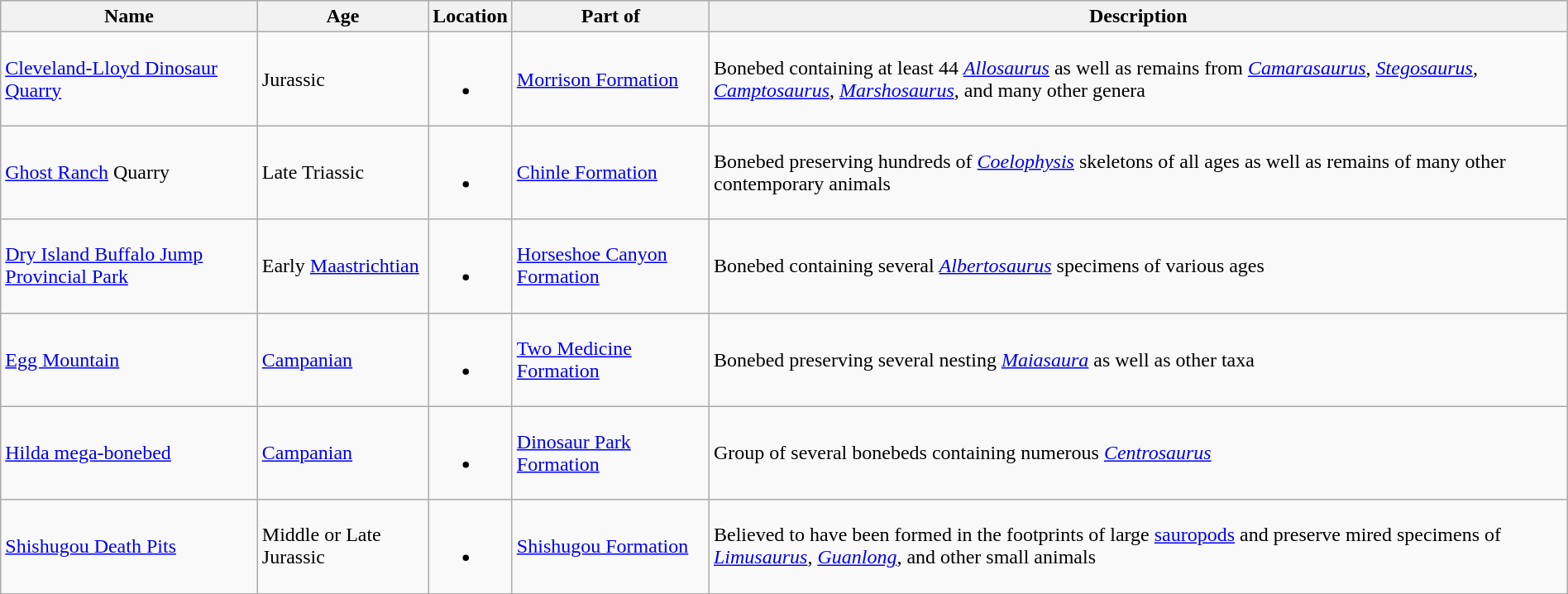<table class="wikitable sortable" align="center" width="100%">
<tr>
<th>Name</th>
<th>Age</th>
<th>Location</th>
<th>Part of</th>
<th>Description</th>
</tr>
<tr>
<td><a href='#'>Cleveland-Lloyd Dinosaur Quarry</a></td>
<td>Jurassic</td>
<td><br><ul><li></li></ul></td>
<td><a href='#'>Morrison Formation</a></td>
<td>Bonebed containing at least 44 <em><a href='#'>Allosaurus</a></em> as well as remains from <em><a href='#'>Camarasaurus</a></em>, <em><a href='#'>Stegosaurus</a></em>, <em><a href='#'>Camptosaurus</a></em>, <em><a href='#'>Marshosaurus</a></em>, and many other genera</td>
</tr>
<tr>
<td><a href='#'>Ghost Ranch</a> Quarry</td>
<td>Late Triassic</td>
<td><br><ul><li></li></ul></td>
<td><a href='#'>Chinle Formation</a></td>
<td>Bonebed preserving hundreds of <em><a href='#'>Coelophysis</a></em> skeletons of all ages as well as remains of many other contemporary animals</td>
</tr>
<tr>
<td><a href='#'>Dry Island Buffalo Jump Provincial Park</a></td>
<td>Early <a href='#'>Maastrichtian</a></td>
<td><br><ul><li></li></ul></td>
<td><a href='#'>Horseshoe Canyon Formation</a></td>
<td>Bonebed containing several <em><a href='#'>Albertosaurus</a></em> specimens of various ages</td>
</tr>
<tr>
<td><a href='#'>Egg Mountain</a></td>
<td><a href='#'>Campanian</a></td>
<td><br><ul><li></li></ul></td>
<td><a href='#'>Two Medicine Formation</a></td>
<td>Bonebed preserving several nesting <em><a href='#'>Maiasaura</a></em> as well as other taxa</td>
</tr>
<tr>
<td><a href='#'>Hilda mega-bonebed</a></td>
<td><a href='#'>Campanian</a></td>
<td><br><ul><li></li></ul></td>
<td><a href='#'>Dinosaur Park Formation</a></td>
<td>Group of several bonebeds containing numerous <em><a href='#'>Centrosaurus</a></em></td>
</tr>
<tr>
<td><a href='#'>Shishugou Death Pits</a></td>
<td>Middle or Late Jurassic</td>
<td><br><ul><li></li></ul></td>
<td><a href='#'>Shishugou Formation</a></td>
<td>Believed to have been formed in the footprints of large <a href='#'>sauropods</a> and preserve mired specimens of <em><a href='#'>Limusaurus</a></em>, <em><a href='#'>Guanlong</a></em>, and other small animals</td>
</tr>
</table>
